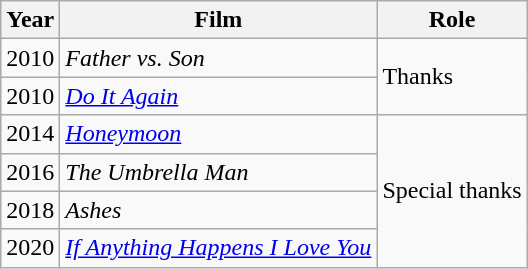<table class="wikitable">
<tr>
<th>Year</th>
<th>Film</th>
<th>Role</th>
</tr>
<tr>
<td>2010</td>
<td><em>Father vs. Son</em></td>
<td rowspan="2">Thanks</td>
</tr>
<tr>
<td>2010</td>
<td><em><a href='#'>Do It Again</a></em></td>
</tr>
<tr>
<td>2014</td>
<td><em><a href='#'>Honeymoon</a></em></td>
<td rowspan="4">Special thanks</td>
</tr>
<tr>
<td>2016</td>
<td><em>The Umbrella Man</em>  </td>
</tr>
<tr>
<td>2018</td>
<td><em>Ashes</em></td>
</tr>
<tr>
<td>2020</td>
<td><em><a href='#'>If Anything Happens I Love You</a></em></td>
</tr>
</table>
